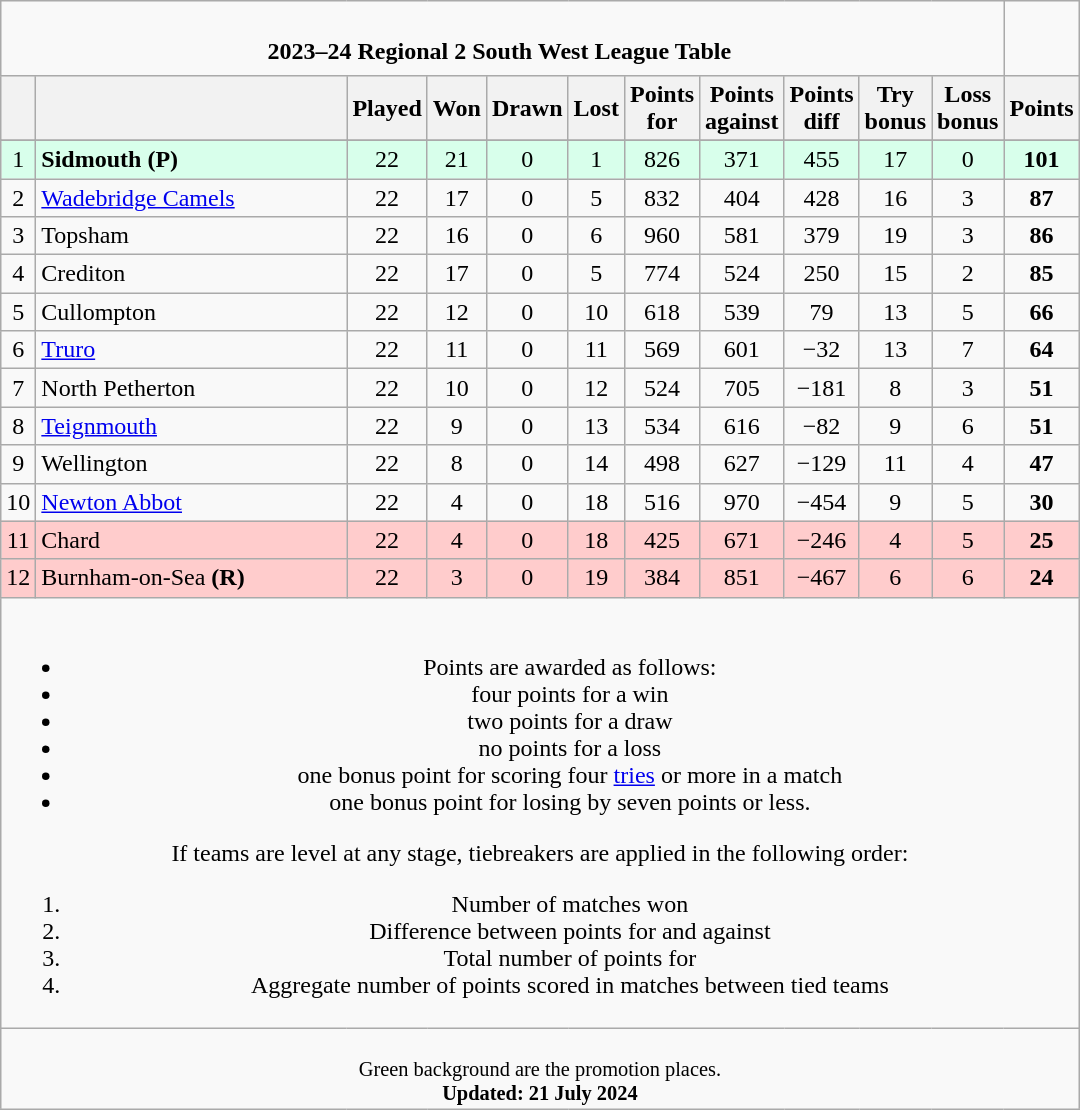<table class="wikitable" style="text-align: center;">
<tr>
<td colspan="11" cellpadding="0" cellspacing="0"><br><table border="0" width="100%" cellpadding="0" cellspacing="0">
<tr>
<td width=20% style="border:0px"></td>
<td style="border:0px"><strong> 2023–24 Regional 2 South West League Table</strong> </td>
<td width=20% style="border:0px"></td>
</tr>
</table>
</td>
</tr>
<tr>
<th bgcolor="#efefef" width="10"></th>
<th bgcolor="#efefef" width="200"></th>
<th bgcolor="#efefef" width="20">Played</th>
<th bgcolor="#efefef" width="20">Won</th>
<th bgcolor="#efefef" width="20">Drawn</th>
<th bgcolor="#efefef" width="20">Lost</th>
<th bgcolor="#efefef" width="20">Points for</th>
<th bgcolor="#efefef" width="20">Points against</th>
<th bgcolor="#efefef" width="20">Points diff</th>
<th bgcolor="#efefef" width="20">Try bonus</th>
<th bgcolor="#efefef" width="20">Loss bonus</th>
<th bgcolor="#efefef" width="20">Points</th>
</tr>
<tr bgcolor=#d8ffeb align=center>
</tr>
<tr bgcolor=#d8ffeb align=center>
<td>1</td>
<td align=left><strong>Sidmouth</strong> <strong>(P)</strong></td>
<td>22</td>
<td>21</td>
<td>0</td>
<td>1</td>
<td>826</td>
<td>371</td>
<td>455</td>
<td>17</td>
<td>0</td>
<td><strong>101</strong></td>
</tr>
<tr>
<td>2</td>
<td align=left><a href='#'>Wadebridge Camels</a></td>
<td>22</td>
<td>17</td>
<td>0</td>
<td>5</td>
<td>832</td>
<td>404</td>
<td>428</td>
<td>16</td>
<td>3</td>
<td><strong>87</strong></td>
</tr>
<tr>
<td>3</td>
<td align=left>Topsham</td>
<td>22</td>
<td>16</td>
<td>0</td>
<td>6</td>
<td>960</td>
<td>581</td>
<td>379</td>
<td>19</td>
<td>3</td>
<td><strong>86</strong></td>
</tr>
<tr>
<td>4</td>
<td align=left>Crediton</td>
<td>22</td>
<td>17</td>
<td>0</td>
<td>5</td>
<td>774</td>
<td>524</td>
<td>250</td>
<td>15</td>
<td>2</td>
<td><strong>85</strong></td>
</tr>
<tr>
<td>5</td>
<td align=left>Cullompton</td>
<td>22</td>
<td>12</td>
<td>0</td>
<td>10</td>
<td>618</td>
<td>539</td>
<td>79</td>
<td>13</td>
<td>5</td>
<td><strong>66</strong></td>
</tr>
<tr>
<td>6</td>
<td align=left><a href='#'>Truro</a></td>
<td>22</td>
<td>11</td>
<td>0</td>
<td>11</td>
<td>569</td>
<td>601</td>
<td>−32</td>
<td>13</td>
<td>7</td>
<td><strong>64</strong></td>
</tr>
<tr>
<td>7</td>
<td align=left>North Petherton</td>
<td>22</td>
<td>10</td>
<td>0</td>
<td>12</td>
<td>524</td>
<td>705</td>
<td>−181</td>
<td>8</td>
<td>3</td>
<td><strong>51</strong></td>
</tr>
<tr>
<td>8</td>
<td align=left><a href='#'>Teignmouth</a></td>
<td>22</td>
<td>9</td>
<td>0</td>
<td>13</td>
<td>534</td>
<td>616</td>
<td>−82</td>
<td>9</td>
<td>6</td>
<td><strong>51</strong></td>
</tr>
<tr>
<td>9</td>
<td align=left>Wellington</td>
<td>22</td>
<td>8</td>
<td>0</td>
<td>14</td>
<td>498</td>
<td>627</td>
<td>−129</td>
<td>11</td>
<td>4</td>
<td><strong>47</strong></td>
</tr>
<tr>
<td>10</td>
<td align=left><a href='#'>Newton Abbot</a></td>
<td>22</td>
<td>4</td>
<td>0</td>
<td>18</td>
<td>516</td>
<td>970</td>
<td>−454</td>
<td>9</td>
<td>5</td>
<td><strong>30</strong></td>
</tr>
<tr bgcolor=#ffcccc>
<td>11</td>
<td align=left>Chard</td>
<td>22</td>
<td>4</td>
<td>0</td>
<td>18</td>
<td>425</td>
<td>671</td>
<td>−246</td>
<td>4</td>
<td>5</td>
<td><strong>25</strong></td>
</tr>
<tr bgcolor=#ffcccc>
<td>12</td>
<td align=left>Burnham-on-Sea <strong>(R)</strong></td>
<td>22</td>
<td>3</td>
<td>0</td>
<td>19</td>
<td>384</td>
<td>851</td>
<td>−467</td>
<td>6</td>
<td>6</td>
<td><strong>24</strong></td>
</tr>
<tr>
<td colspan="15"><br><ul><li>Points are awarded as follows:</li><li>four points for a win</li><li>two points for a draw</li><li>no points for a loss</li><li>one bonus point for scoring four <a href='#'>tries</a> or more in a match</li><li>one bonus point for losing by seven points or less.</li></ul>If teams are level at any stage, tiebreakers are applied in the following order:<ol><li>Number of matches won</li><li>Difference between points for and against</li><li>Total number of points for</li><li>Aggregate number of points scored in matches between tied teams</li></ol></td>
</tr>
<tr |align=left|>
<td colspan="15" style="border:0px;font-size:85%;"><br><span>Green background</span> are the promotion places.
<br>
<strong>Updated: 21 July 2024</strong></td>
</tr>
<tr |align=left|>
</tr>
</table>
